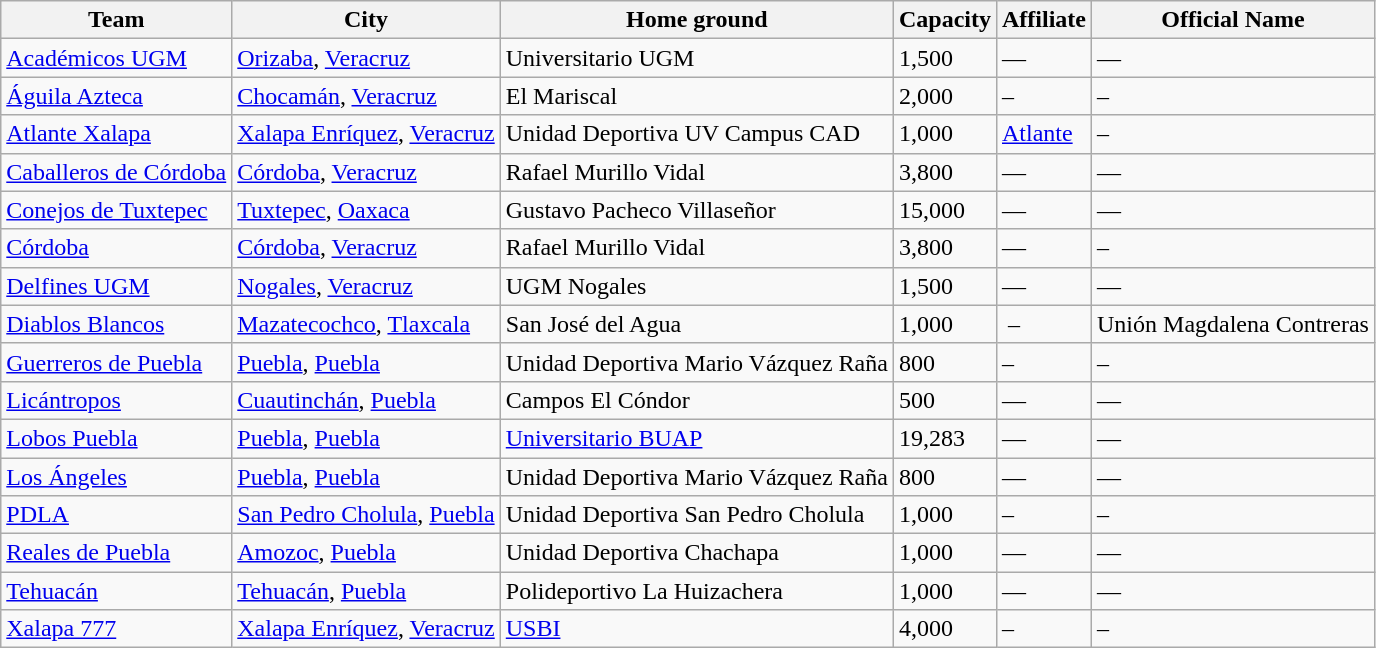<table class="wikitable sortable">
<tr>
<th>Team</th>
<th>City</th>
<th>Home ground</th>
<th>Capacity</th>
<th>Affiliate</th>
<th>Official Name</th>
</tr>
<tr>
<td><a href='#'>Académicos UGM</a></td>
<td><a href='#'>Orizaba</a>, <a href='#'>Veracruz</a></td>
<td>Universitario UGM</td>
<td>1,500</td>
<td>—</td>
<td>—</td>
</tr>
<tr>
<td><a href='#'>Águila Azteca</a></td>
<td><a href='#'>Chocamán</a>, <a href='#'>Veracruz</a></td>
<td>El Mariscal</td>
<td>2,000</td>
<td>–</td>
<td>–</td>
</tr>
<tr>
<td><a href='#'>Atlante Xalapa</a></td>
<td><a href='#'>Xalapa Enríquez</a>, <a href='#'>Veracruz</a></td>
<td>Unidad Deportiva UV Campus CAD</td>
<td>1,000</td>
<td><a href='#'>Atlante</a></td>
<td>–</td>
</tr>
<tr>
<td><a href='#'>Caballeros de Córdoba</a></td>
<td><a href='#'>Córdoba</a>, <a href='#'>Veracruz</a></td>
<td>Rafael Murillo Vidal</td>
<td>3,800</td>
<td>—</td>
<td>—</td>
</tr>
<tr>
<td><a href='#'>Conejos de Tuxtepec</a></td>
<td><a href='#'>Tuxtepec</a>, <a href='#'>Oaxaca</a></td>
<td>Gustavo Pacheco Villaseñor</td>
<td>15,000</td>
<td>—</td>
<td>—</td>
</tr>
<tr>
<td><a href='#'>Córdoba</a></td>
<td><a href='#'>Córdoba</a>, <a href='#'>Veracruz</a></td>
<td>Rafael Murillo Vidal</td>
<td>3,800</td>
<td>—</td>
<td>–</td>
</tr>
<tr>
<td><a href='#'>Delfines UGM</a></td>
<td><a href='#'>Nogales</a>, <a href='#'>Veracruz</a></td>
<td>UGM Nogales</td>
<td>1,500</td>
<td>—</td>
<td>—</td>
</tr>
<tr>
<td><a href='#'>Diablos Blancos</a></td>
<td><a href='#'>Mazatecochco</a>, <a href='#'>Tlaxcala</a></td>
<td>San José del Agua</td>
<td>1,000</td>
<td> – </td>
<td>Unión Magdalena Contreras</td>
</tr>
<tr>
<td><a href='#'>Guerreros de Puebla</a></td>
<td><a href='#'>Puebla</a>, <a href='#'>Puebla</a></td>
<td>Unidad Deportiva Mario Vázquez Raña</td>
<td>800</td>
<td>–</td>
<td>–</td>
</tr>
<tr>
<td><a href='#'>Licántropos</a></td>
<td><a href='#'>Cuautinchán</a>, <a href='#'>Puebla</a></td>
<td>Campos El Cóndor</td>
<td>500</td>
<td>—</td>
<td>—</td>
</tr>
<tr>
<td><a href='#'>Lobos Puebla</a></td>
<td><a href='#'>Puebla</a>, <a href='#'>Puebla</a></td>
<td><a href='#'>Universitario BUAP</a></td>
<td>19,283</td>
<td>—</td>
<td>—</td>
</tr>
<tr>
<td><a href='#'>Los Ángeles</a></td>
<td><a href='#'>Puebla</a>, <a href='#'>Puebla</a></td>
<td>Unidad Deportiva Mario Vázquez Raña</td>
<td>800</td>
<td>—</td>
<td>—</td>
</tr>
<tr>
<td><a href='#'>PDLA</a></td>
<td><a href='#'>San Pedro Cholula</a>, <a href='#'>Puebla</a></td>
<td>Unidad Deportiva San Pedro Cholula</td>
<td>1,000</td>
<td>–</td>
<td>–</td>
</tr>
<tr>
<td><a href='#'>Reales de Puebla</a></td>
<td><a href='#'>Amozoc</a>, <a href='#'>Puebla</a></td>
<td>Unidad Deportiva Chachapa</td>
<td>1,000</td>
<td>—</td>
<td>—</td>
</tr>
<tr>
<td><a href='#'>Tehuacán</a></td>
<td><a href='#'>Tehuacán</a>, <a href='#'>Puebla</a></td>
<td>Polideportivo La Huizachera</td>
<td>1,000</td>
<td>—</td>
<td>—</td>
</tr>
<tr>
<td><a href='#'>Xalapa 777</a></td>
<td><a href='#'>Xalapa Enríquez</a>, <a href='#'>Veracruz</a></td>
<td><a href='#'>USBI</a></td>
<td>4,000</td>
<td>–</td>
<td>–</td>
</tr>
</table>
